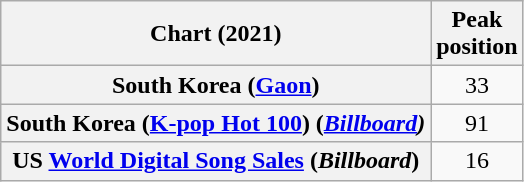<table class="wikitable sortable plainrowheaders" style="text-align:center">
<tr>
<th scope="col">Chart (2021)</th>
<th scope="col">Peak<br>position</th>
</tr>
<tr>
<th scope="row">South Korea (<a href='#'>Gaon</a>)</th>
<td>33</td>
</tr>
<tr>
<th scope="row">South Korea (<a href='#'>K-pop Hot 100</a>) (<em><a href='#'>Billboard</a>)</em></th>
<td>91</td>
</tr>
<tr>
<th scope="row">US <a href='#'>World Digital Song Sales</a> (<em>Billboard</em>)</th>
<td>16</td>
</tr>
</table>
